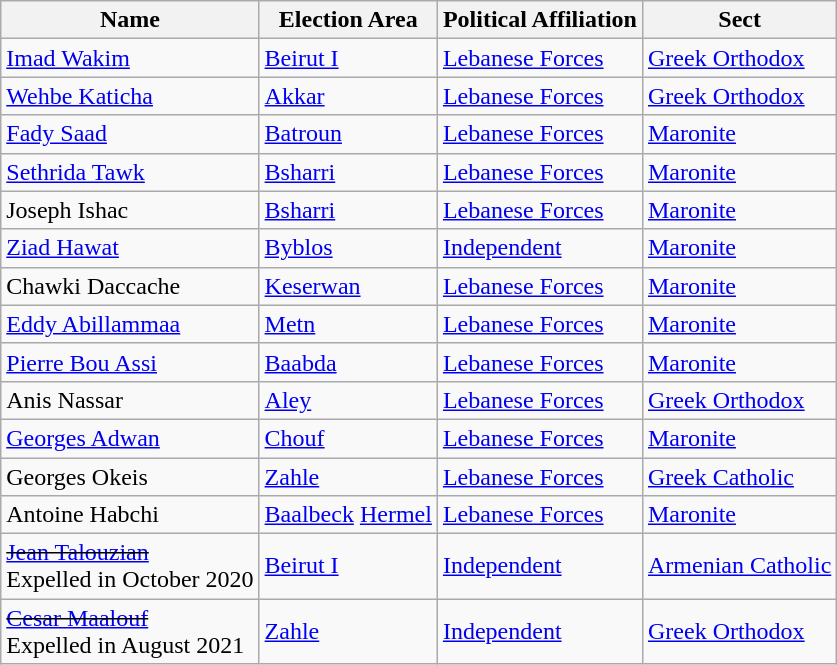<table class="wikitable sortable">
<tr>
<th>Name</th>
<th>Election Area</th>
<th>Political Affiliation</th>
<th>Sect</th>
</tr>
<tr>
<td><a href='#'>Imad Wakim</a></td>
<td><a href='#'>Beirut I</a></td>
<td> <a href='#'>Lebanese Forces</a></td>
<td><a href='#'>Greek Orthodox</a></td>
</tr>
<tr>
<td><a href='#'>Wehbe Katicha</a></td>
<td><a href='#'>Akkar</a></td>
<td> <a href='#'>Lebanese Forces</a></td>
<td><a href='#'>Greek Orthodox</a></td>
</tr>
<tr>
<td><a href='#'>Fady Saad</a></td>
<td><a href='#'>Batroun</a></td>
<td> <a href='#'>Lebanese Forces</a></td>
<td><a href='#'>Maronite</a></td>
</tr>
<tr>
<td><a href='#'>Sethrida Tawk</a></td>
<td><a href='#'>Bsharri</a></td>
<td> <a href='#'>Lebanese Forces</a></td>
<td><a href='#'>Maronite</a></td>
</tr>
<tr>
<td>Joseph Ishac</td>
<td><a href='#'>Bsharri</a></td>
<td> <a href='#'>Lebanese Forces</a></td>
<td><a href='#'>Maronite</a></td>
</tr>
<tr>
<td><a href='#'>Ziad Hawat</a></td>
<td><a href='#'>Byblos</a></td>
<td> <a href='#'>Independent</a></td>
<td><a href='#'>Maronite</a></td>
</tr>
<tr>
<td>Chawki Daccache</td>
<td><a href='#'>Keserwan</a></td>
<td> <a href='#'>Lebanese Forces</a></td>
<td><a href='#'>Maronite</a></td>
</tr>
<tr>
<td><a href='#'>Eddy Abillammaa</a></td>
<td><a href='#'>Metn</a></td>
<td> <a href='#'>Lebanese Forces</a></td>
<td><a href='#'>Maronite</a></td>
</tr>
<tr>
<td><a href='#'>Pierre Bou Assi</a></td>
<td><a href='#'>Baabda</a></td>
<td> <a href='#'>Lebanese Forces</a></td>
<td><a href='#'>Maronite</a></td>
</tr>
<tr>
<td>Anis Nassar</td>
<td><a href='#'>Aley</a></td>
<td> <a href='#'>Lebanese Forces</a></td>
<td><a href='#'>Greek Orthodox</a></td>
</tr>
<tr>
<td><a href='#'>Georges Adwan</a></td>
<td><a href='#'>Chouf</a></td>
<td> <a href='#'>Lebanese Forces</a></td>
<td><a href='#'>Maronite</a></td>
</tr>
<tr>
<td>Georges Okeis</td>
<td><a href='#'>Zahle</a></td>
<td> <a href='#'>Lebanese Forces</a></td>
<td><a href='#'>Greek Catholic</a></td>
</tr>
<tr>
<td>Antoine Habchi</td>
<td><a href='#'>Baalbeck</a> <a href='#'>Hermel</a></td>
<td> <a href='#'>Lebanese Forces</a></td>
<td><a href='#'>Maronite</a></td>
</tr>
<tr>
<td><s><a href='#'>Jean Talouzian</a></s><br>Expelled in October 2020</td>
<td><a href='#'>Beirut I</a></td>
<td> <a href='#'>Independent</a></td>
<td><a href='#'>Armenian Catholic</a></td>
</tr>
<tr>
<td><s><a href='#'>Cesar Maalouf</a></s><br>Expelled in August 2021</td>
<td><a href='#'>Zahle</a></td>
<td> <a href='#'>Independent</a></td>
<td><a href='#'>Greek Orthodox</a></td>
</tr>
</table>
